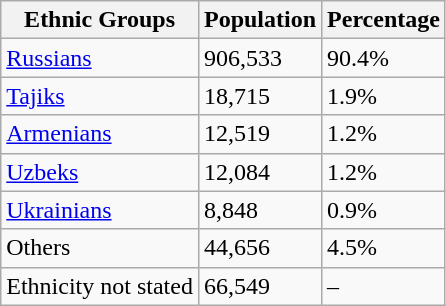<table class="wikitable">
<tr>
<th>Ethnic Groups</th>
<th>Population</th>
<th><strong>Percentage</strong></th>
</tr>
<tr>
<td><a href='#'>Russians</a></td>
<td>906,533</td>
<td>90.4%</td>
</tr>
<tr>
<td><a href='#'>Tajiks</a></td>
<td>18,715</td>
<td>1.9%</td>
</tr>
<tr>
<td><a href='#'>Armenians</a></td>
<td>12,519</td>
<td>1.2%</td>
</tr>
<tr>
<td><a href='#'>Uzbeks</a></td>
<td>12,084</td>
<td>1.2%</td>
</tr>
<tr>
<td><a href='#'>Ukrainians</a></td>
<td>8,848</td>
<td>0.9%</td>
</tr>
<tr>
<td>Others</td>
<td>44,656</td>
<td>4.5%</td>
</tr>
<tr>
<td>Ethnicity not stated</td>
<td>66,549</td>
<td>–</td>
</tr>
</table>
